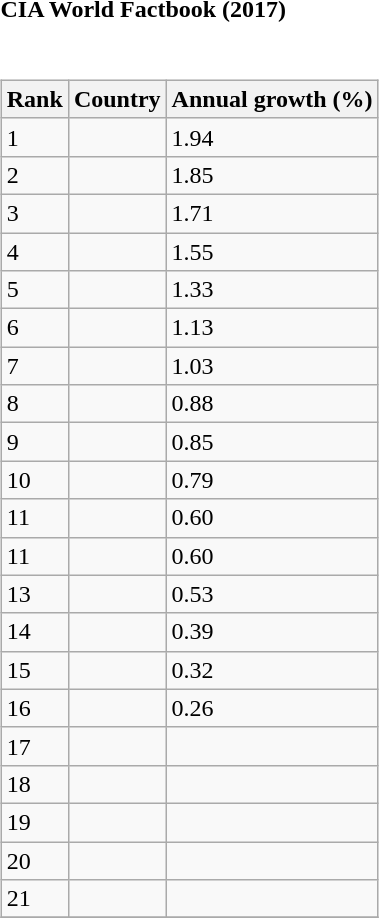<table>
<tr>
<td width="25%" align="centre"><strong>CIA World Factbook (2017)</strong></td>
</tr>
<tr valign="top">
<td><br><table class="wikitable sortable">
<tr>
<th style="width:2em;margin-left:auto;margin-right:auto" ! data-sort-type="number">Rank</th>
<th>Country</th>
<th>Annual growth (%)</th>
</tr>
<tr>
<td>1</td>
<td></td>
<td>1.94</td>
</tr>
<tr>
<td>2</td>
<td></td>
<td>1.85</td>
</tr>
<tr>
<td>3</td>
<td></td>
<td>1.71</td>
</tr>
<tr>
<td>4</td>
<td></td>
<td>1.55</td>
</tr>
<tr>
<td>5</td>
<td></td>
<td>1.33</td>
</tr>
<tr>
<td>6</td>
<td></td>
<td>1.13</td>
</tr>
<tr>
<td>7</td>
<td></td>
<td>1.03</td>
</tr>
<tr>
<td>8</td>
<td></td>
<td>0.88</td>
</tr>
<tr>
<td>9</td>
<td></td>
<td>0.85</td>
</tr>
<tr>
<td>10</td>
<td></td>
<td>0.79</td>
</tr>
<tr>
<td>11</td>
<td></td>
<td>0.60</td>
</tr>
<tr>
<td>11</td>
<td></td>
<td>0.60</td>
</tr>
<tr>
<td>13</td>
<td></td>
<td>0.53</td>
</tr>
<tr>
<td>14</td>
<td></td>
<td>0.39</td>
</tr>
<tr>
<td>15</td>
<td></td>
<td>0.32</td>
</tr>
<tr>
<td>16</td>
<td></td>
<td>0.26</td>
</tr>
<tr>
<td>17</td>
<td></td>
<td></td>
</tr>
<tr>
<td>18</td>
<td></td>
<td></td>
</tr>
<tr>
<td>19</td>
<td></td>
<td></td>
</tr>
<tr>
<td>20</td>
<td></td>
<td></td>
</tr>
<tr>
<td>21</td>
<td></td>
<td></td>
</tr>
<tr>
</tr>
</table>
</td>
</tr>
<tr valign="top">
</tr>
</table>
